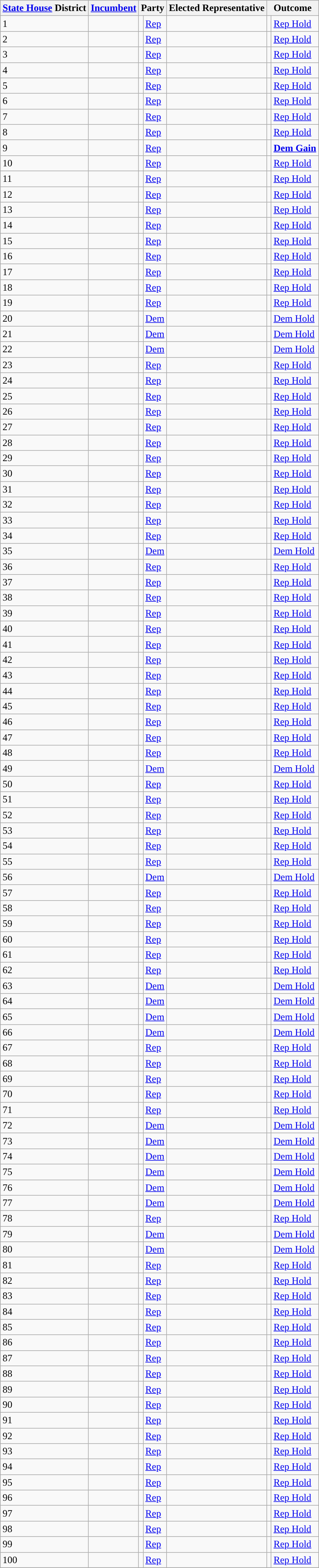<table class="wikitable sortable">
<tr>
<th><a href='#'>State House</a> District</th>
<th><a href='#'>Incumbent</a></th>
<th colspan="2">Party</th>
<th>Elected Representative</th>
<th colspan="2">Outcome</th>
</tr>
<tr>
<td>1</td>
<td></td>
<td style="background:"></td>
<td><a href='#'>Rep</a></td>
<td></td>
<td style="background:"></td>
<td><a href='#'>Rep Hold</a></td>
</tr>
<tr>
<td>2</td>
<td></td>
<td style="background:"></td>
<td><a href='#'>Rep</a></td>
<td></td>
<td style="background:"></td>
<td><a href='#'>Rep Hold</a></td>
</tr>
<tr>
<td>3</td>
<td></td>
<td style="background:"></td>
<td><a href='#'>Rep</a></td>
<td></td>
<td style="background:"></td>
<td><a href='#'>Rep Hold</a></td>
</tr>
<tr>
<td>4</td>
<td></td>
<td style="background:"></td>
<td><a href='#'>Rep</a></td>
<td><em></em></td>
<td style="background:"></td>
<td><a href='#'>Rep Hold</a></td>
</tr>
<tr>
<td>5</td>
<td></td>
<td style="background:"></td>
<td><a href='#'>Rep</a></td>
<td></td>
<td style="background:"></td>
<td><a href='#'>Rep Hold</a></td>
</tr>
<tr>
<td>6</td>
<td></td>
<td style="background:"></td>
<td><a href='#'>Rep</a></td>
<td></td>
<td style="background:"></td>
<td><a href='#'>Rep Hold</a></td>
</tr>
<tr>
<td>7</td>
<td></td>
<td style="background:"></td>
<td><a href='#'>Rep</a></td>
<td></td>
<td style="background:"></td>
<td><a href='#'>Rep Hold</a></td>
</tr>
<tr>
<td>8</td>
<td></td>
<td style="background:"></td>
<td><a href='#'>Rep</a></td>
<td></td>
<td style="background:"></td>
<td><a href='#'>Rep Hold</a></td>
</tr>
<tr>
<td>9</td>
<td></td>
<td style="background:"></td>
<td><a href='#'>Rep</a></td>
<td><strong></strong></td>
<td style="background:"></td>
<td><strong><a href='#'>Dem Gain</a></strong></td>
</tr>
<tr>
<td>10</td>
<td></td>
<td style="background:"></td>
<td><a href='#'>Rep</a></td>
<td></td>
<td style="background:"></td>
<td><a href='#'>Rep Hold</a></td>
</tr>
<tr>
<td>11</td>
<td></td>
<td style="background:"></td>
<td><a href='#'>Rep</a></td>
<td></td>
<td style="background:"></td>
<td><a href='#'>Rep Hold</a></td>
</tr>
<tr>
<td>12</td>
<td></td>
<td style="background:"></td>
<td><a href='#'>Rep</a></td>
<td></td>
<td style="background:"></td>
<td><a href='#'>Rep Hold</a></td>
</tr>
<tr>
<td>13</td>
<td></td>
<td style="background:"></td>
<td><a href='#'>Rep</a></td>
<td></td>
<td style="background:"></td>
<td><a href='#'>Rep Hold</a></td>
</tr>
<tr>
<td>14</td>
<td></td>
<td style="background:"></td>
<td><a href='#'>Rep</a></td>
<td><em></em></td>
<td style="background:"></td>
<td><a href='#'>Rep Hold</a></td>
</tr>
<tr>
<td>15</td>
<td></td>
<td style="background:"></td>
<td><a href='#'>Rep</a></td>
<td></td>
<td style="background:"></td>
<td><a href='#'>Rep Hold</a></td>
</tr>
<tr>
<td>16</td>
<td></td>
<td style="background:"></td>
<td><a href='#'>Rep</a></td>
<td></td>
<td style="background:"></td>
<td><a href='#'>Rep Hold</a></td>
</tr>
<tr>
<td>17</td>
<td></td>
<td style="background:"></td>
<td><a href='#'>Rep</a></td>
<td><em></em></td>
<td style="background:"></td>
<td><a href='#'>Rep Hold</a></td>
</tr>
<tr>
<td>18</td>
<td></td>
<td style="background:"></td>
<td><a href='#'>Rep</a></td>
<td></td>
<td style="background:"></td>
<td><a href='#'>Rep Hold</a></td>
</tr>
<tr>
<td>19</td>
<td></td>
<td style="background:"></td>
<td><a href='#'>Rep</a></td>
<td></td>
<td style="background:"></td>
<td><a href='#'>Rep Hold</a></td>
</tr>
<tr>
<td>20</td>
<td></td>
<td style="background:"></td>
<td><a href='#'>Dem</a></td>
<td></td>
<td style="background:"></td>
<td><a href='#'>Dem Hold</a></td>
</tr>
<tr>
<td>21</td>
<td></td>
<td style="background:"></td>
<td><a href='#'>Dem</a></td>
<td></td>
<td style="background:"></td>
<td><a href='#'>Dem Hold</a></td>
</tr>
<tr>
<td>22</td>
<td></td>
<td style="background:"></td>
<td><a href='#'>Dem</a></td>
<td></td>
<td style="background:"></td>
<td><a href='#'>Dem Hold</a></td>
</tr>
<tr>
<td>23</td>
<td></td>
<td style="background:"></td>
<td><a href='#'>Rep</a></td>
<td></td>
<td style="background:"></td>
<td><a href='#'>Rep Hold</a></td>
</tr>
<tr>
<td>24</td>
<td></td>
<td style="background:"></td>
<td><a href='#'>Rep</a></td>
<td><em></em></td>
<td style="background:"></td>
<td><a href='#'>Rep Hold</a></td>
</tr>
<tr>
<td>25</td>
<td></td>
<td style="background:"></td>
<td><a href='#'>Rep</a></td>
<td></td>
<td style="background:"></td>
<td><a href='#'>Rep Hold</a></td>
</tr>
<tr>
<td>26</td>
<td></td>
<td style="background:"></td>
<td><a href='#'>Rep</a></td>
<td><em></em></td>
<td style="background:"></td>
<td><a href='#'>Rep Hold</a></td>
</tr>
<tr>
<td>27</td>
<td></td>
<td style="background:"></td>
<td><a href='#'>Rep</a></td>
<td></td>
<td style="background:"></td>
<td><a href='#'>Rep Hold</a></td>
</tr>
<tr>
<td>28</td>
<td></td>
<td style="background:"></td>
<td><a href='#'>Rep</a></td>
<td></td>
<td style="background:"></td>
<td><a href='#'>Rep Hold</a></td>
</tr>
<tr>
<td>29</td>
<td></td>
<td style="background:"></td>
<td><a href='#'>Rep</a></td>
<td></td>
<td style="background:"></td>
<td><a href='#'>Rep Hold</a></td>
</tr>
<tr>
<td>30</td>
<td></td>
<td style="background:"></td>
<td><a href='#'>Rep</a></td>
<td></td>
<td style="background:"></td>
<td><a href='#'>Rep Hold</a></td>
</tr>
<tr>
<td>31</td>
<td></td>
<td style="background:"></td>
<td><a href='#'>Rep</a></td>
<td></td>
<td style="background:"></td>
<td><a href='#'>Rep Hold</a></td>
</tr>
<tr>
<td>32</td>
<td></td>
<td style="background:"></td>
<td><a href='#'>Rep</a></td>
<td></td>
<td style="background:"></td>
<td><a href='#'>Rep Hold</a></td>
</tr>
<tr>
<td>33</td>
<td></td>
<td style="background:"></td>
<td><a href='#'>Rep</a></td>
<td></td>
<td style="background:"></td>
<td><a href='#'>Rep Hold</a></td>
</tr>
<tr>
<td>34</td>
<td></td>
<td style="background:"></td>
<td><a href='#'>Rep</a></td>
<td></td>
<td style="background:"></td>
<td><a href='#'>Rep Hold</a></td>
</tr>
<tr>
<td>35</td>
<td></td>
<td style="background:"></td>
<td><a href='#'>Dem</a></td>
<td><em></em></td>
<td style="background:"></td>
<td><a href='#'>Dem Hold</a></td>
</tr>
<tr>
<td>36</td>
<td></td>
<td style="background:"></td>
<td><a href='#'>Rep</a></td>
<td></td>
<td style="background:"></td>
<td><a href='#'>Rep Hold</a></td>
</tr>
<tr>
<td>37</td>
<td></td>
<td style="background:"></td>
<td><a href='#'>Rep</a></td>
<td></td>
<td style="background:"></td>
<td><a href='#'>Rep Hold</a></td>
</tr>
<tr>
<td>38</td>
<td></td>
<td style="background:"></td>
<td><a href='#'>Rep</a></td>
<td></td>
<td style="background:"></td>
<td><a href='#'>Rep Hold</a></td>
</tr>
<tr>
<td>39</td>
<td></td>
<td style="background:"></td>
<td><a href='#'>Rep</a></td>
<td></td>
<td style="background:"></td>
<td><a href='#'>Rep Hold</a></td>
</tr>
<tr>
<td>40</td>
<td></td>
<td style="background:"></td>
<td><a href='#'>Rep</a></td>
<td></td>
<td style="background:"></td>
<td><a href='#'>Rep Hold</a></td>
</tr>
<tr>
<td>41</td>
<td></td>
<td style="background:"></td>
<td><a href='#'>Rep</a></td>
<td><em></em></td>
<td style="background:"></td>
<td><a href='#'>Rep Hold</a></td>
</tr>
<tr>
<td>42</td>
<td></td>
<td style="background:"></td>
<td><a href='#'>Rep</a></td>
<td></td>
<td style="background:"></td>
<td><a href='#'>Rep Hold</a></td>
</tr>
<tr>
<td>43</td>
<td></td>
<td style="background:"></td>
<td><a href='#'>Rep</a></td>
<td></td>
<td style="background:"></td>
<td><a href='#'>Rep Hold</a></td>
</tr>
<tr>
<td>44</td>
<td></td>
<td style="background:"></td>
<td><a href='#'>Rep</a></td>
<td></td>
<td style="background:"></td>
<td><a href='#'>Rep Hold</a></td>
</tr>
<tr>
<td>45</td>
<td></td>
<td style="background:"></td>
<td><a href='#'>Rep</a></td>
<td></td>
<td style="background:"></td>
<td><a href='#'>Rep Hold</a></td>
</tr>
<tr>
<td>46</td>
<td></td>
<td style="background:"></td>
<td><a href='#'>Rep</a></td>
<td></td>
<td style="background:"></td>
<td><a href='#'>Rep Hold</a></td>
</tr>
<tr>
<td>47</td>
<td></td>
<td style="background:"></td>
<td><a href='#'>Rep</a></td>
<td></td>
<td style="background:"></td>
<td><a href='#'>Rep Hold</a></td>
</tr>
<tr>
<td>48</td>
<td></td>
<td style="background:"></td>
<td><a href='#'>Rep</a></td>
<td></td>
<td style="background:"></td>
<td><a href='#'>Rep Hold</a></td>
</tr>
<tr>
<td>49</td>
<td></td>
<td style="background:"></td>
<td><a href='#'>Dem</a></td>
<td></td>
<td style="background:"></td>
<td><a href='#'>Dem Hold</a></td>
</tr>
<tr>
<td>50</td>
<td></td>
<td style="background:"></td>
<td><a href='#'>Rep</a></td>
<td></td>
<td style="background:"></td>
<td><a href='#'>Rep Hold</a></td>
</tr>
<tr>
<td>51</td>
<td></td>
<td style="background:"></td>
<td><a href='#'>Rep</a></td>
<td></td>
<td style="background:"></td>
<td><a href='#'>Rep Hold</a></td>
</tr>
<tr>
<td>52</td>
<td></td>
<td style="background:"></td>
<td><a href='#'>Rep</a></td>
<td></td>
<td style="background:"></td>
<td><a href='#'>Rep Hold</a></td>
</tr>
<tr>
<td>53</td>
<td></td>
<td style="background:"></td>
<td><a href='#'>Rep</a></td>
<td></td>
<td style="background:"></td>
<td><a href='#'>Rep Hold</a></td>
</tr>
<tr>
<td>54</td>
<td></td>
<td style="background:"></td>
<td><a href='#'>Rep</a></td>
<td></td>
<td style="background:"></td>
<td><a href='#'>Rep Hold</a></td>
</tr>
<tr>
<td>55</td>
<td></td>
<td style="background:"></td>
<td><a href='#'>Rep</a></td>
<td></td>
<td style="background:"></td>
<td><a href='#'>Rep Hold</a></td>
</tr>
<tr>
<td>56</td>
<td></td>
<td style="background:"></td>
<td><a href='#'>Dem</a></td>
<td></td>
<td style="background:"></td>
<td><a href='#'>Dem Hold</a></td>
</tr>
<tr>
<td>57</td>
<td></td>
<td style="background:"></td>
<td><a href='#'>Rep</a></td>
<td></td>
<td style="background:"></td>
<td><a href='#'>Rep Hold</a></td>
</tr>
<tr>
<td>58</td>
<td></td>
<td style="background:"></td>
<td><a href='#'>Rep</a></td>
<td></td>
<td style="background:"></td>
<td><a href='#'>Rep Hold</a></td>
</tr>
<tr>
<td>59</td>
<td></td>
<td style="background:"></td>
<td><a href='#'>Rep</a></td>
<td></td>
<td style="background:"></td>
<td><a href='#'>Rep Hold</a></td>
</tr>
<tr>
<td>60</td>
<td></td>
<td style="background:"></td>
<td><a href='#'>Rep</a></td>
<td></td>
<td style="background:"></td>
<td><a href='#'>Rep Hold</a></td>
</tr>
<tr>
<td>61</td>
<td></td>
<td style="background:"></td>
<td><a href='#'>Rep</a></td>
<td></td>
<td style="background:"></td>
<td><a href='#'>Rep Hold</a></td>
</tr>
<tr>
<td>62</td>
<td></td>
<td style="background:"></td>
<td><a href='#'>Rep</a></td>
<td></td>
<td style="background:"></td>
<td><a href='#'>Rep Hold</a></td>
</tr>
<tr>
<td>63</td>
<td></td>
<td style="background:"></td>
<td><a href='#'>Dem</a></td>
<td><em></em></td>
<td style="background:"></td>
<td><a href='#'>Dem Hold</a></td>
</tr>
<tr>
<td>64</td>
<td></td>
<td style="background:"></td>
<td><a href='#'>Dem</a></td>
<td></td>
<td style="background:"></td>
<td><a href='#'>Dem Hold</a></td>
</tr>
<tr>
<td>65</td>
<td></td>
<td style="background:"></td>
<td><a href='#'>Dem</a></td>
<td><em></em></td>
<td style="background:"></td>
<td><a href='#'>Dem Hold</a></td>
</tr>
<tr>
<td>66</td>
<td></td>
<td style="background:"></td>
<td><a href='#'>Dem</a></td>
<td></td>
<td style="background:"></td>
<td><a href='#'>Dem Hold</a></td>
</tr>
<tr>
<td>67</td>
<td></td>
<td style="background:"></td>
<td><a href='#'>Rep</a></td>
<td></td>
<td style="background:"></td>
<td><a href='#'>Rep Hold</a></td>
</tr>
<tr>
<td>68</td>
<td></td>
<td style="background:"></td>
<td><a href='#'>Rep</a></td>
<td></td>
<td style="background:"></td>
<td><a href='#'>Rep Hold</a></td>
</tr>
<tr>
<td>69</td>
<td></td>
<td style="background:"></td>
<td><a href='#'>Rep</a></td>
<td></td>
<td style="background:"></td>
<td><a href='#'>Rep Hold</a></td>
</tr>
<tr>
<td>70</td>
<td></td>
<td style="background:"></td>
<td><a href='#'>Rep</a></td>
<td></td>
<td style="background:"></td>
<td><a href='#'>Rep Hold</a></td>
</tr>
<tr>
<td>71</td>
<td></td>
<td style="background:"></td>
<td><a href='#'>Rep</a></td>
<td></td>
<td style="background:"></td>
<td><a href='#'>Rep Hold</a></td>
</tr>
<tr>
<td>72</td>
<td></td>
<td style="background:"></td>
<td><a href='#'>Dem</a></td>
<td><em></em></td>
<td style="background:"></td>
<td><a href='#'>Dem Hold</a></td>
</tr>
<tr>
<td>73</td>
<td></td>
<td style="background:"></td>
<td><a href='#'>Dem</a></td>
<td></td>
<td style="background:"></td>
<td><a href='#'>Dem Hold</a></td>
</tr>
<tr>
<td>74</td>
<td></td>
<td style="background:"></td>
<td><a href='#'>Dem</a></td>
<td></td>
<td style="background:"></td>
<td><a href='#'>Dem Hold</a></td>
</tr>
<tr>
<td>75</td>
<td></td>
<td style="background:"></td>
<td><a href='#'>Dem</a></td>
<td></td>
<td style="background:"></td>
<td><a href='#'>Dem Hold</a></td>
</tr>
<tr>
<td>76</td>
<td></td>
<td style="background:"></td>
<td><a href='#'>Dem</a></td>
<td></td>
<td style="background:"></td>
<td><a href='#'>Dem Hold</a></td>
</tr>
<tr>
<td>77</td>
<td></td>
<td style="background:"></td>
<td><a href='#'>Dem</a></td>
<td></td>
<td style="background:"></td>
<td><a href='#'>Dem Hold</a></td>
</tr>
<tr>
<td>78</td>
<td></td>
<td style="background:"></td>
<td><a href='#'>Rep</a></td>
<td></td>
<td style="background:"></td>
<td><a href='#'>Rep Hold</a></td>
</tr>
<tr>
<td>79</td>
<td></td>
<td style="background:"></td>
<td><a href='#'>Dem</a></td>
<td></td>
<td style="background:"></td>
<td><a href='#'>Dem Hold</a></td>
</tr>
<tr>
<td>80</td>
<td></td>
<td style="background:"></td>
<td><a href='#'>Dem</a></td>
<td></td>
<td style="background:"></td>
<td><a href='#'>Dem Hold</a></td>
</tr>
<tr>
<td>81</td>
<td></td>
<td style="background:"></td>
<td><a href='#'>Rep</a></td>
<td></td>
<td style="background:"></td>
<td><a href='#'>Rep Hold</a></td>
</tr>
<tr>
<td>82</td>
<td></td>
<td style="background:"></td>
<td><a href='#'>Rep</a></td>
<td></td>
<td style="background:"></td>
<td><a href='#'>Rep Hold</a></td>
</tr>
<tr>
<td>83</td>
<td></td>
<td style="background:"></td>
<td><a href='#'>Rep</a></td>
<td><em></em></td>
<td style="background:"></td>
<td><a href='#'>Rep Hold</a></td>
</tr>
<tr>
<td>84</td>
<td></td>
<td style="background:"></td>
<td><a href='#'>Rep</a></td>
<td></td>
<td style="background:"></td>
<td><a href='#'>Rep Hold</a></td>
</tr>
<tr>
<td>85</td>
<td></td>
<td style="background:"></td>
<td><a href='#'>Rep</a></td>
<td></td>
<td style="background:"></td>
<td><a href='#'>Rep Hold</a></td>
</tr>
<tr>
<td>86</td>
<td></td>
<td style="background:"></td>
<td><a href='#'>Rep</a></td>
<td></td>
<td style="background:"></td>
<td><a href='#'>Rep Hold</a></td>
</tr>
<tr>
<td>87</td>
<td></td>
<td style="background:"></td>
<td><a href='#'>Rep</a></td>
<td></td>
<td style="background:"></td>
<td><a href='#'>Rep Hold</a></td>
</tr>
<tr>
<td>88</td>
<td></td>
<td style="background:"></td>
<td><a href='#'>Rep</a></td>
<td><em></em></td>
<td style="background:"></td>
<td><a href='#'>Rep Hold</a></td>
</tr>
<tr>
<td>89</td>
<td></td>
<td style="background:"></td>
<td><a href='#'>Rep</a></td>
<td></td>
<td style="background:"></td>
<td><a href='#'>Rep Hold</a></td>
</tr>
<tr>
<td>90</td>
<td></td>
<td style="background:"></td>
<td><a href='#'>Rep</a></td>
<td></td>
<td style="background:"></td>
<td><a href='#'>Rep Hold</a></td>
</tr>
<tr>
<td>91</td>
<td></td>
<td style="background:"></td>
<td><a href='#'>Rep</a></td>
<td></td>
<td style="background:"></td>
<td><a href='#'>Rep Hold</a></td>
</tr>
<tr>
<td>92</td>
<td></td>
<td style="background:"></td>
<td><a href='#'>Rep</a></td>
<td></td>
<td style="background:"></td>
<td><a href='#'>Rep Hold</a></td>
</tr>
<tr>
<td>93</td>
<td></td>
<td style="background:"></td>
<td><a href='#'>Rep</a></td>
<td></td>
<td style="background:"></td>
<td><a href='#'>Rep Hold</a></td>
</tr>
<tr>
<td>94</td>
<td></td>
<td style="background:"></td>
<td><a href='#'>Rep</a></td>
<td></td>
<td style="background:"></td>
<td><a href='#'>Rep Hold</a></td>
</tr>
<tr>
<td>95</td>
<td></td>
<td style="background:"></td>
<td><a href='#'>Rep</a></td>
<td></td>
<td style="background:"></td>
<td><a href='#'>Rep Hold</a></td>
</tr>
<tr>
<td>96</td>
<td></td>
<td style="background:"></td>
<td><a href='#'>Rep</a></td>
<td></td>
<td style="background:"></td>
<td><a href='#'>Rep Hold</a></td>
</tr>
<tr>
<td>97</td>
<td></td>
<td style="background:"></td>
<td><a href='#'>Rep</a></td>
<td></td>
<td style="background:"></td>
<td><a href='#'>Rep Hold</a></td>
</tr>
<tr>
<td>98</td>
<td></td>
<td style="background:"></td>
<td><a href='#'>Rep</a></td>
<td></td>
<td style="background:"></td>
<td><a href='#'>Rep Hold</a></td>
</tr>
<tr>
<td>99</td>
<td></td>
<td style="background:"></td>
<td><a href='#'>Rep</a></td>
<td></td>
<td style="background:"></td>
<td><a href='#'>Rep Hold</a></td>
</tr>
<tr>
<td>100</td>
<td></td>
<td style="background:"></td>
<td><a href='#'>Rep</a></td>
<td></td>
<td style="background:"></td>
<td><a href='#'>Rep Hold</a></td>
</tr>
<tr>
</tr>
</table>
